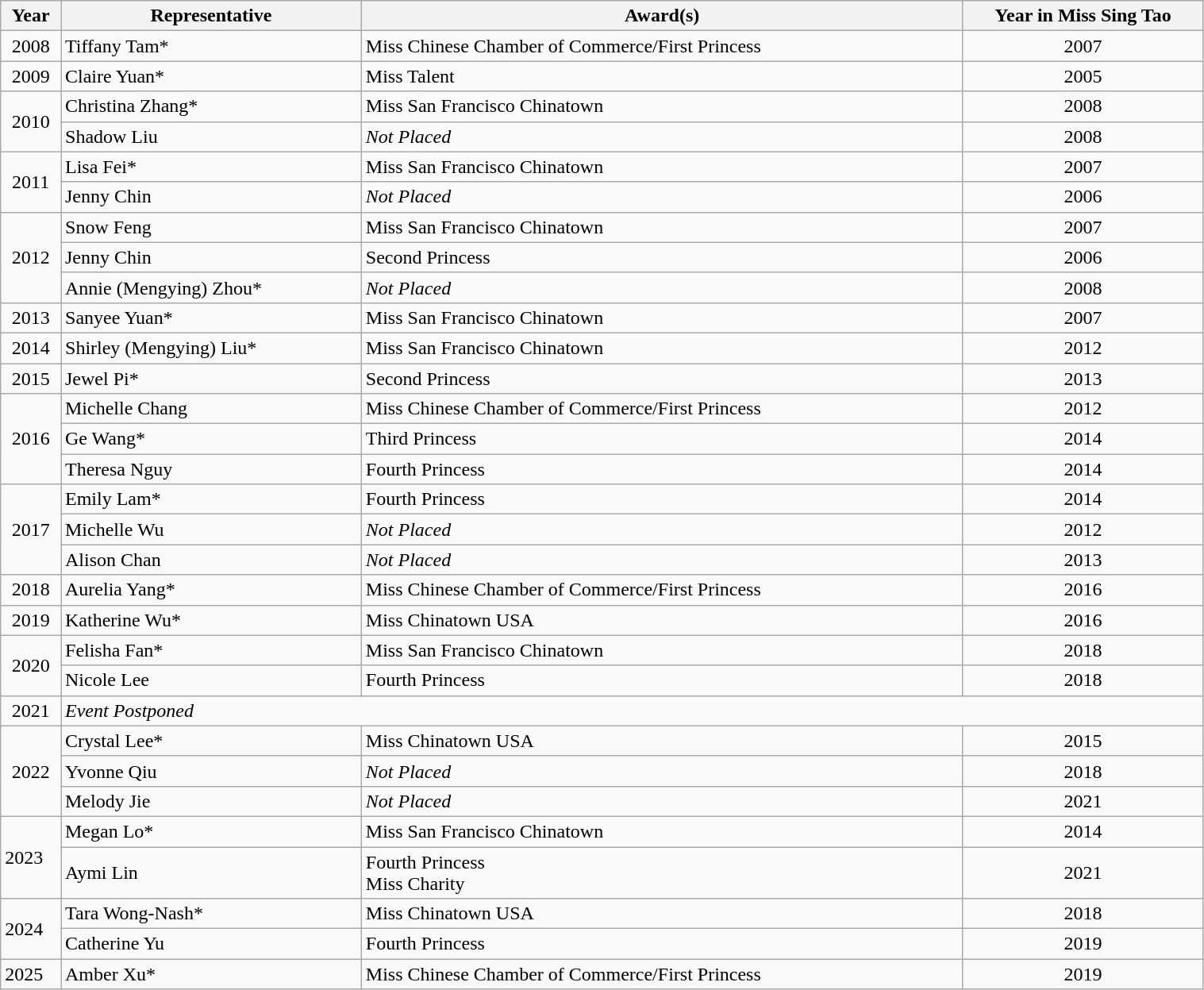<table class="wikitable" border="1" width="80%">
<tr>
<th width="4%">Year</th>
<th width="20%">Representative</th>
<th width="40%">Award(s)</th>
<th width="16%">Year in Miss Sing Tao</th>
</tr>
<tr>
<td style="text-align: center">2008</td>
<td>Tiffany Tam*</td>
<td>Miss Chinese Chamber of Commerce/First Princess</td>
<td style="text-align: center">2007</td>
</tr>
<tr>
<td style="text-align: center">2009</td>
<td>Claire Yuan*</td>
<td>Miss Talent</td>
<td style="text-align: center">2005</td>
</tr>
<tr>
<td style="text-align: center" rowspan="2">2010</td>
<td>Christina Zhang*</td>
<td>Miss San Francisco Chinatown</td>
<td style="text-align: center">2008</td>
</tr>
<tr>
<td>Shadow Liu</td>
<td><em>Not Placed</em></td>
<td style="text-align: center">2008</td>
</tr>
<tr>
<td style="text-align: center" rowspan="2">2011</td>
<td>Lisa Fei*</td>
<td>Miss San Francisco Chinatown</td>
<td style="text-align: center">2007</td>
</tr>
<tr>
<td>Jenny Chin</td>
<td><em>Not Placed</em></td>
<td style="text-align: center">2006</td>
</tr>
<tr>
<td style="text-align: center" rowspan="3">2012</td>
<td>Snow Feng</td>
<td>Miss San Francisco Chinatown</td>
<td style="text-align: center">2007</td>
</tr>
<tr>
<td>Jenny Chin</td>
<td>Second Princess</td>
<td style="text-align: center">2006</td>
</tr>
<tr>
<td>Annie (Mengying) Zhou*</td>
<td><em>Not Placed</em></td>
<td style="text-align: center">2008</td>
</tr>
<tr>
<td style="text-align: center">2013</td>
<td>Sanyee Yuan*</td>
<td>Miss San Francisco Chinatown</td>
<td style="text-align: center">2007</td>
</tr>
<tr>
<td style="text-align: center">2014</td>
<td>Shirley (Mengying) Liu*</td>
<td>Miss San Francisco Chinatown</td>
<td style="text-align: center">2012</td>
</tr>
<tr>
<td style="text-align: center">2015</td>
<td>Jewel Pi*</td>
<td>Second Princess</td>
<td style="text-align: center">2013</td>
</tr>
<tr>
<td style="text-align: center" rowspan="3">2016</td>
<td>Michelle Chang</td>
<td>Miss Chinese Chamber of Commerce/First Princess</td>
<td style="text-align: center">2012</td>
</tr>
<tr>
<td>Ge Wang*</td>
<td>Third Princess</td>
<td style="text-align: center">2014</td>
</tr>
<tr>
<td>Theresa Nguy</td>
<td>Fourth Princess</td>
<td style="text-align: center">2014</td>
</tr>
<tr>
<td style="text-align: center" rowspan="3">2017</td>
<td>Emily Lam*</td>
<td>Fourth Princess</td>
<td style="text-align: center">2014</td>
</tr>
<tr>
<td>Michelle Wu</td>
<td><em>Not Placed</em></td>
<td style="text-align: center">2012</td>
</tr>
<tr>
<td>Alison Chan</td>
<td><em>Not Placed</em></td>
<td style="text-align: center">2013</td>
</tr>
<tr>
<td style="text-align: center">2018</td>
<td>Aurelia Yang*</td>
<td>Miss Chinese Chamber of Commerce/First Princess</td>
<td style="text-align: center">2016</td>
</tr>
<tr>
<td style="text-align: center">2019</td>
<td>Katherine Wu*</td>
<td>Miss Chinatown USA</td>
<td style="text-align: center">2016</td>
</tr>
<tr>
<td style="text-align: center" rowspan="2">2020</td>
<td>Felisha Fan*</td>
<td>Miss San Francisco Chinatown</td>
<td style="text-align: center">2018</td>
</tr>
<tr>
<td>Nicole Lee</td>
<td>Fourth Princess</td>
<td style="text-align: center">2018</td>
</tr>
<tr>
<td style="text-align: center">2021</td>
<td colspan=3><em>Event Postponed</em></td>
</tr>
<tr>
<td style="text-align: center" rowspan="3">2022</td>
<td>Crystal Lee*</td>
<td>Miss Chinatown USA</td>
<td style="text-align: center">2015</td>
</tr>
<tr>
<td>Yvonne Qiu</td>
<td><em>Not Placed</em></td>
<td style="text-align: center">2018</td>
</tr>
<tr>
<td>Melody Jie</td>
<td><em>Not Placed</em></td>
<td style="text-align: center">2021</td>
</tr>
<tr>
<td rowspan="2">2023</td>
<td>Megan Lo*</td>
<td>Miss San Francisco Chinatown</td>
<td style="text-align: center">2014</td>
</tr>
<tr>
<td>Aymi Lin</td>
<td>Fourth Princess<br>Miss Charity</td>
<td style="text-align: center">2021</td>
</tr>
<tr>
<td rowspan="2">2024</td>
<td>Tara Wong-Nash*</td>
<td>Miss Chinatown USA</td>
<td style="text-align: center">2018</td>
</tr>
<tr>
<td>Catherine Yu</td>
<td>Fourth Princess</td>
<td style="text-align: center">2019</td>
</tr>
<tr>
<td rowspan="1">2025</td>
<td>Amber Xu*</td>
<td>Miss Chinese Chamber of Commerce/First Princess</td>
<td style="text-align: center">2019</td>
</tr>
</table>
